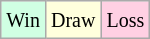<table class="wikitable">
<tr>
<td style="background-color: #d0ffe3;"><small>Win</small></td>
<td style="background-color: #ffffdd;"><small>Draw</small></td>
<td style="background-color: #ffd0e3;"><small>Loss</small></td>
</tr>
</table>
